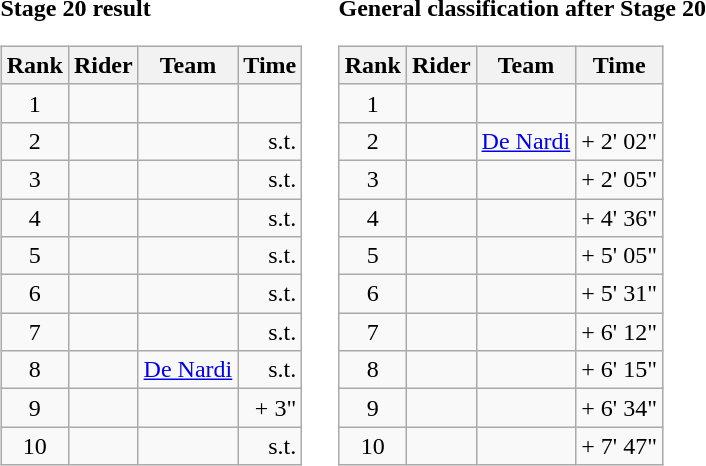<table>
<tr>
<td><strong>Stage 20 result</strong><br><table class="wikitable">
<tr>
<th scope="col">Rank</th>
<th scope="col">Rider</th>
<th scope="col">Team</th>
<th scope="col">Time</th>
</tr>
<tr>
<td style="text-align:center;">1</td>
<td></td>
<td></td>
<td style="text-align:right;"></td>
</tr>
<tr>
<td style="text-align:center;">2</td>
<td></td>
<td></td>
<td style="text-align:right;">s.t.</td>
</tr>
<tr>
<td style="text-align:center;">3</td>
<td></td>
<td></td>
<td style="text-align:right;">s.t.</td>
</tr>
<tr>
<td style="text-align:center;">4</td>
<td></td>
<td></td>
<td style="text-align:right;">s.t.</td>
</tr>
<tr>
<td style="text-align:center;">5</td>
<td></td>
<td></td>
<td style="text-align:right;">s.t.</td>
</tr>
<tr>
<td style="text-align:center;">6</td>
<td></td>
<td></td>
<td style="text-align:right;">s.t.</td>
</tr>
<tr>
<td style="text-align:center;">7</td>
<td></td>
<td></td>
<td style="text-align:right;">s.t.</td>
</tr>
<tr>
<td style="text-align:center;">8</td>
<td></td>
<td><a href='#'>De Nardi</a></td>
<td style="text-align:right;">s.t.</td>
</tr>
<tr>
<td style="text-align:center;">9</td>
<td></td>
<td></td>
<td style="text-align:right;">+ 3"</td>
</tr>
<tr>
<td style="text-align:center;">10</td>
<td></td>
<td></td>
<td style="text-align:right;">s.t.</td>
</tr>
</table>
</td>
<td></td>
<td><strong>General classification after Stage 20</strong><br><table class="wikitable">
<tr>
<th scope="col">Rank</th>
<th scope="col">Rider</th>
<th scope="col">Team</th>
<th scope="col">Time</th>
</tr>
<tr>
<td style="text-align:center;">1</td>
<td></td>
<td></td>
<td style="text-align:right;"></td>
</tr>
<tr>
<td style="text-align:center;">2</td>
<td></td>
<td><a href='#'>De Nardi</a></td>
<td style="text-align:right;">+ 2' 02"</td>
</tr>
<tr>
<td style="text-align:center;">3</td>
<td></td>
<td></td>
<td style="text-align:right;">+ 2' 05"</td>
</tr>
<tr>
<td style="text-align:center;">4</td>
<td></td>
<td></td>
<td style="text-align:right;">+ 4' 36"</td>
</tr>
<tr>
<td style="text-align:center;">5</td>
<td></td>
<td></td>
<td style="text-align:right;">+ 5' 05"</td>
</tr>
<tr>
<td style="text-align:center;">6</td>
<td></td>
<td></td>
<td style="text-align:right;">+ 5' 31"</td>
</tr>
<tr>
<td style="text-align:center;">7</td>
<td></td>
<td></td>
<td style="text-align:right;">+ 6' 12"</td>
</tr>
<tr>
<td style="text-align:center;">8</td>
<td></td>
<td></td>
<td style="text-align:right;">+ 6' 15"</td>
</tr>
<tr>
<td style="text-align:center;">9</td>
<td></td>
<td></td>
<td style="text-align:right;">+ 6' 34"</td>
</tr>
<tr>
<td style="text-align:center;">10</td>
<td></td>
<td></td>
<td style="text-align:right;">+ 7' 47"</td>
</tr>
</table>
</td>
</tr>
</table>
